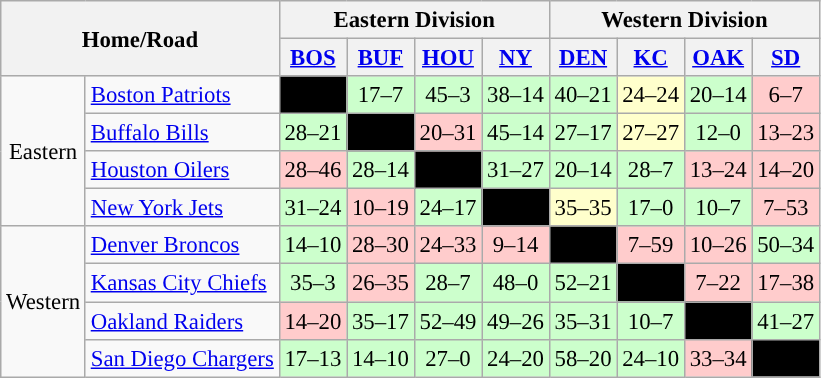<table class="wikitable" style="font-size:95%; text-align:center">
<tr>
<th colspan="2" rowspan=2>Home/Road</th>
<th colspan="4">Eastern Division</th>
<th colspan="4">Western Division</th>
</tr>
<tr>
<th><a href='#'>BOS</a></th>
<th><a href='#'>BUF</a></th>
<th><a href='#'>HOU</a></th>
<th><a href='#'>NY</a></th>
<th><a href='#'>DEN</a></th>
<th><a href='#'>KC</a></th>
<th><a href='#'>OAK</a></th>
<th><a href='#'>SD</a></th>
</tr>
<tr>
<td rowspan="4">Eastern</td>
<td align="left"><a href='#'>Boston Patriots</a></td>
<td style="background:#000"></td>
<td style="background:#cfc">17–7</td>
<td style="background:#cfc">45–3</td>
<td style="background:#cfc">38–14</td>
<td style="background:#cfc">40–21</td>
<td style="background:#ffc">24–24</td>
<td style="background:#cfc">20–14</td>
<td style="background:#fcc">6–7</td>
</tr>
<tr>
<td align="left"><a href='#'>Buffalo Bills</a></td>
<td style="background:#cfc">28–21</td>
<td style="background:#000"></td>
<td style="background:#fcc">20–31</td>
<td style="background:#cfc">45–14</td>
<td style="background:#cfc">27–17</td>
<td style="background:#ffc">27–27</td>
<td style="background:#cfc">12–0</td>
<td style="background:#fcc">13–23</td>
</tr>
<tr>
<td align="left"><a href='#'>Houston Oilers</a></td>
<td style="background:#fcc">28–46</td>
<td style="background:#cfc">28–14</td>
<td style="background:#000"></td>
<td style="background:#cfc">31–27</td>
<td style="background:#cfc">20–14</td>
<td style="background:#cfc">28–7</td>
<td style="background:#fcc">13–24</td>
<td style="background:#fcc">14–20</td>
</tr>
<tr>
<td align="left"><a href='#'>New York Jets</a></td>
<td style="background:#cfc">31–24</td>
<td style="background:#fcc">10–19</td>
<td style="background:#cfc">24–17</td>
<td style="background:#000"></td>
<td style="background:#ffc">35–35</td>
<td style="background:#cfc">17–0</td>
<td style="background:#cfc">10–7</td>
<td style="background:#fcc">7–53</td>
</tr>
<tr>
<td rowspan="4">Western</td>
<td align="left"><a href='#'>Denver Broncos</a></td>
<td style="background:#cfc">14–10</td>
<td style="background:#fcc">28–30</td>
<td style="background:#fcc">24–33</td>
<td style="background:#fcc">9–14</td>
<td style="background:#000"></td>
<td style="background:#fcc">7–59</td>
<td style="background:#fcc">10–26</td>
<td style="background:#cfc">50–34</td>
</tr>
<tr>
<td align="left"><a href='#'>Kansas City Chiefs</a></td>
<td style="background:#cfc">35–3</td>
<td style="background:#fcc">26–35</td>
<td style="background:#cfc">28–7</td>
<td style="background:#cfc">48–0</td>
<td style="background:#cfc">52–21</td>
<td style="background:#000"></td>
<td style="background:#fcc">7–22</td>
<td style="background:#fcc">17–38</td>
</tr>
<tr>
<td align="left"><a href='#'>Oakland Raiders</a></td>
<td style="background:#fcc">14–20</td>
<td style="background:#cfc">35–17</td>
<td style="background:#cfc">52–49</td>
<td style="background:#cfc">49–26</td>
<td style="background:#cfc">35–31</td>
<td style="background:#cfc">10–7</td>
<td style="background:#000"></td>
<td style="background:#cfc">41–27</td>
</tr>
<tr>
<td align="left"><a href='#'>San Diego Chargers</a></td>
<td style="background:#cfc">17–13</td>
<td style="background:#cfc">14–10</td>
<td style="background:#cfc">27–0</td>
<td style="background:#cfc">24–20</td>
<td style="background:#cfc">58–20</td>
<td style="background:#cfc">24–10</td>
<td style="background:#fcc">33–34</td>
<td style="background:#000"></td>
</tr>
</table>
